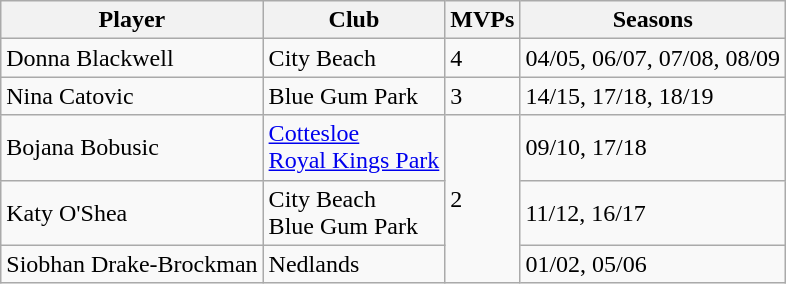<table class="wikitable">
<tr>
<th>Player</th>
<th>Club</th>
<th>MVPs</th>
<th>Seasons</th>
</tr>
<tr>
<td>Donna Blackwell</td>
<td> City Beach</td>
<td>4</td>
<td>04/05, 06/07, 07/08, 08/09</td>
</tr>
<tr>
<td>Nina Catovic</td>
<td> Blue Gum Park</td>
<td>3</td>
<td>14/15, 17/18, 18/19</td>
</tr>
<tr>
<td>Bojana Bobusic</td>
<td> <a href='#'>Cottesloe</a><br> <a href='#'>Royal Kings Park</a></td>
<td rowspan="3">2</td>
<td>09/10, 17/18</td>
</tr>
<tr>
<td>Katy O'Shea</td>
<td> City Beach<br> Blue Gum Park</td>
<td>11/12, 16/17</td>
</tr>
<tr>
<td>Siobhan Drake-Brockman</td>
<td> Nedlands</td>
<td>01/02, 05/06</td>
</tr>
</table>
